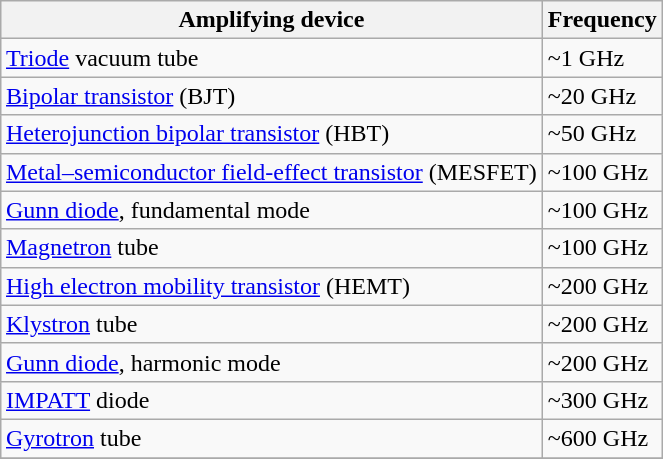<table class="wikitable" style="float:right;margin:0 0 1em 1em;">
<tr>
<th>Amplifying device</th>
<th>Frequency</th>
</tr>
<tr>
<td><a href='#'>Triode</a> vacuum tube</td>
<td>~1 GHz</td>
</tr>
<tr>
<td><a href='#'>Bipolar transistor</a> (BJT)</td>
<td>~20 GHz</td>
</tr>
<tr>
<td><a href='#'>Heterojunction bipolar transistor</a> (HBT)</td>
<td>~50 GHz</td>
</tr>
<tr>
<td><a href='#'>Metal–semiconductor field-effect transistor</a> (MESFET)</td>
<td>~100 GHz</td>
</tr>
<tr>
<td><a href='#'>Gunn diode</a>, fundamental mode</td>
<td>~100 GHz</td>
</tr>
<tr>
<td><a href='#'>Magnetron</a> tube</td>
<td>~100 GHz</td>
</tr>
<tr>
<td><a href='#'>High electron mobility transistor</a> (HEMT)</td>
<td>~200 GHz</td>
</tr>
<tr>
<td><a href='#'>Klystron</a> tube</td>
<td>~200 GHz</td>
</tr>
<tr>
<td><a href='#'>Gunn diode</a>, harmonic mode</td>
<td>~200 GHz</td>
</tr>
<tr>
<td><a href='#'>IMPATT</a> diode</td>
<td>~300 GHz</td>
</tr>
<tr>
<td><a href='#'>Gyrotron</a> tube</td>
<td>~600 GHz</td>
</tr>
<tr>
</tr>
</table>
